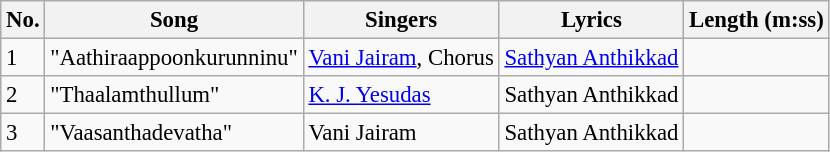<table class="wikitable" style="font-size:95%;">
<tr>
<th>No.</th>
<th>Song</th>
<th>Singers</th>
<th>Lyrics</th>
<th>Length (m:ss)</th>
</tr>
<tr>
<td>1</td>
<td>"Aathiraappoonkurunninu"</td>
<td><a href='#'>Vani Jairam</a>, Chorus</td>
<td><a href='#'>Sathyan Anthikkad</a></td>
<td></td>
</tr>
<tr>
<td>2</td>
<td>"Thaalamthullum"</td>
<td><a href='#'>K. J. Yesudas</a></td>
<td>Sathyan Anthikkad</td>
<td></td>
</tr>
<tr>
<td>3</td>
<td>"Vaasanthadevatha"</td>
<td>Vani Jairam</td>
<td>Sathyan Anthikkad</td>
<td></td>
</tr>
</table>
